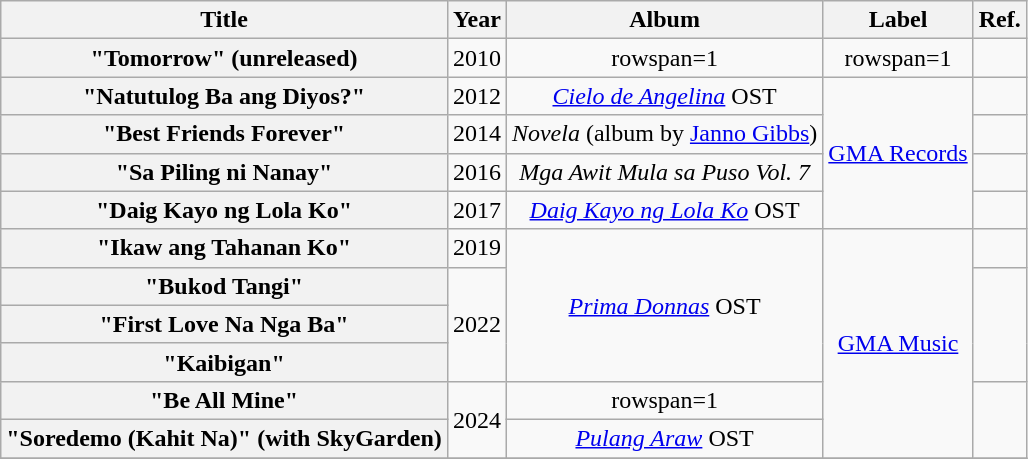<table class="wikitable plainrowheaders" style="text-align:center;">
<tr>
<th scope="col" rowspan="1">Title</th>
<th scope="col" rowspan="1" style="width:1em;">Year</th>
<th scope="col" rowspan="1">Album</th>
<th scope="col" rowspan="1">Label</th>
<th scope="col" rowspan="1">Ref.</th>
</tr>
<tr>
<th scope="row">"Tomorrow" (unreleased)</th>
<td rowspan=1>2010</td>
<td>rowspan=1 </td>
<td>rowspan=1 </td>
<td rowspan=1></td>
</tr>
<tr>
<th scope="row">"Natutulog Ba ang Diyos?"</th>
<td rowspan=1>2012</td>
<td rowspan=1><em><a href='#'>Cielo de Angelina</a></em> OST</td>
<td rowspan=4><a href='#'>GMA Records</a></td>
<td rowspan=1></td>
</tr>
<tr>
<th scope="row">"Best Friends Forever"</th>
<td rowspan=1>2014</td>
<td rowspan=1><em>Novela</em> (album by <a href='#'>Janno Gibbs</a>)</td>
<td rowspan=1></td>
</tr>
<tr>
<th scope="row">"Sa Piling ni Nanay"</th>
<td rowspan=1>2016</td>
<td rowspan=1><em>Mga Awit Mula sa Puso Vol. 7</em></td>
<td rowspan=1></td>
</tr>
<tr>
<th scope="row">"Daig Kayo ng Lola Ko"</th>
<td rowspan=1>2017</td>
<td rowspan=1><em><a href='#'>Daig Kayo ng Lola Ko</a></em> OST</td>
<td rowspan=1></td>
</tr>
<tr>
<th scope="row">"Ikaw ang Tahanan Ko"</th>
<td rowspan=1>2019</td>
<td rowspan=4><em><a href='#'>Prima Donnas</a></em> OST</td>
<td rowspan=6><a href='#'>GMA Music</a></td>
<td rowspan=1></td>
</tr>
<tr>
<th scope="row">"Bukod Tangi"</th>
<td rowspan=3>2022</td>
<td rowspan=3></td>
</tr>
<tr>
<th scope="row">"First Love Na Nga Ba"</th>
</tr>
<tr>
<th scope="row">"Kaibigan"</th>
</tr>
<tr>
<th scope="row">"Be All Mine"</th>
<td rowspan=2>2024</td>
<td>rowspan=1 </td>
<td rowspan=2></td>
</tr>
<tr>
<th scope="row">"Soredemo (Kahit Na)" (with SkyGarden)</th>
<td rowspan=1><em><a href='#'>Pulang Araw</a></em> OST</td>
</tr>
<tr>
</tr>
</table>
